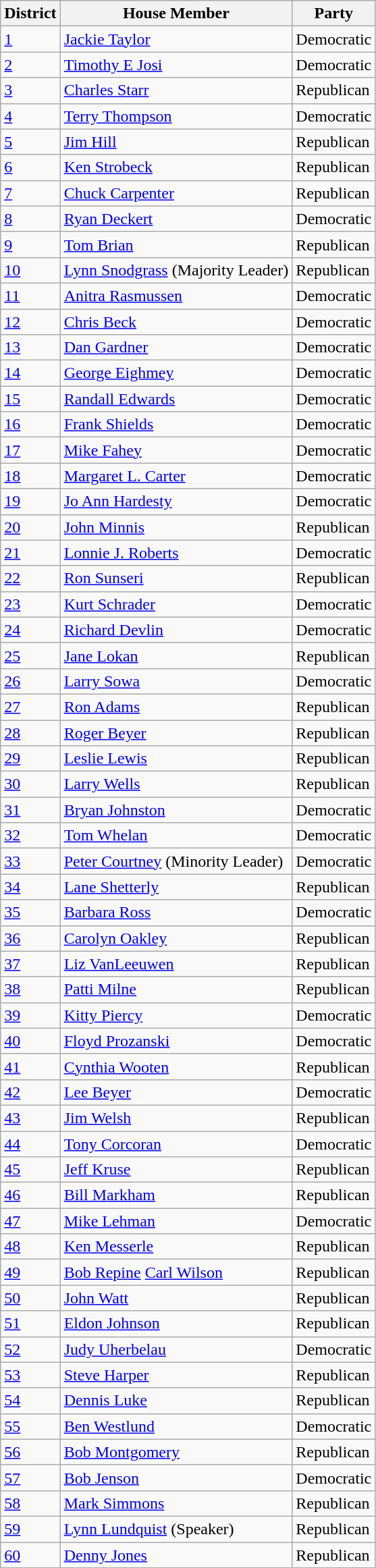<table class="wikitable">
<tr>
<th>District</th>
<th>House Member</th>
<th>Party</th>
</tr>
<tr>
<td><a href='#'>1</a></td>
<td><a href='#'>Jackie Taylor</a></td>
<td>Democratic</td>
</tr>
<tr>
<td><a href='#'>2</a></td>
<td><a href='#'>Timothy E Josi</a></td>
<td>Democratic</td>
</tr>
<tr>
<td><a href='#'>3</a></td>
<td><a href='#'>Charles Starr</a></td>
<td>Republican</td>
</tr>
<tr>
<td><a href='#'>4</a></td>
<td><a href='#'>Terry Thompson</a></td>
<td>Democratic</td>
</tr>
<tr>
<td><a href='#'>5</a></td>
<td><a href='#'>Jim Hill</a></td>
<td>Republican</td>
</tr>
<tr>
<td><a href='#'>6</a></td>
<td><a href='#'>Ken Strobeck</a></td>
<td>Republican</td>
</tr>
<tr>
<td><a href='#'>7</a></td>
<td><a href='#'>Chuck Carpenter</a></td>
<td>Republican</td>
</tr>
<tr>
<td><a href='#'>8</a></td>
<td><a href='#'>Ryan Deckert</a></td>
<td>Democratic</td>
</tr>
<tr>
<td><a href='#'>9</a></td>
<td><a href='#'>Tom Brian</a></td>
<td>Republican</td>
</tr>
<tr>
<td><a href='#'>10</a></td>
<td><a href='#'>Lynn Snodgrass</a> (Majority Leader)</td>
<td>Republican</td>
</tr>
<tr>
<td><a href='#'>11</a></td>
<td><a href='#'>Anitra Rasmussen</a></td>
<td>Democratic</td>
</tr>
<tr>
<td><a href='#'>12</a></td>
<td><a href='#'>Chris Beck</a></td>
<td>Democratic</td>
</tr>
<tr>
<td><a href='#'>13</a></td>
<td><a href='#'>Dan Gardner</a></td>
<td>Democratic</td>
</tr>
<tr>
<td><a href='#'>14</a></td>
<td><a href='#'>George Eighmey</a></td>
<td>Democratic</td>
</tr>
<tr>
<td><a href='#'>15</a></td>
<td><a href='#'>Randall Edwards</a></td>
<td>Democratic</td>
</tr>
<tr>
<td><a href='#'>16</a></td>
<td><a href='#'>Frank Shields</a></td>
<td>Democratic</td>
</tr>
<tr>
<td><a href='#'>17</a></td>
<td><a href='#'>Mike Fahey</a></td>
<td>Democratic</td>
</tr>
<tr>
<td><a href='#'>18</a></td>
<td><a href='#'>Margaret L. Carter</a></td>
<td>Democratic</td>
</tr>
<tr>
<td><a href='#'>19</a></td>
<td><a href='#'>Jo Ann Hardesty</a></td>
<td>Democratic</td>
</tr>
<tr>
<td><a href='#'>20</a></td>
<td><a href='#'>John Minnis</a></td>
<td>Republican</td>
</tr>
<tr>
<td><a href='#'>21</a></td>
<td><a href='#'>Lonnie J. Roberts</a></td>
<td>Democratic</td>
</tr>
<tr>
<td><a href='#'>22</a></td>
<td><a href='#'>Ron Sunseri</a></td>
<td>Republican</td>
</tr>
<tr>
<td><a href='#'>23</a></td>
<td><a href='#'>Kurt Schrader</a></td>
<td>Democratic</td>
</tr>
<tr>
<td><a href='#'>24</a></td>
<td><a href='#'>Richard Devlin</a></td>
<td>Democratic</td>
</tr>
<tr>
<td><a href='#'>25</a></td>
<td><a href='#'>Jane Lokan</a></td>
<td>Republican</td>
</tr>
<tr>
<td><a href='#'>26</a></td>
<td><a href='#'>Larry Sowa</a></td>
<td>Democratic</td>
</tr>
<tr>
<td><a href='#'>27</a></td>
<td><a href='#'>Ron Adams</a></td>
<td>Republican</td>
</tr>
<tr>
<td><a href='#'>28</a></td>
<td><a href='#'>Roger Beyer</a></td>
<td>Republican</td>
</tr>
<tr>
<td><a href='#'>29</a></td>
<td><a href='#'>Leslie Lewis</a></td>
<td>Republican</td>
</tr>
<tr>
<td><a href='#'>30</a></td>
<td><a href='#'>Larry Wells</a></td>
<td>Republican</td>
</tr>
<tr>
<td><a href='#'>31</a></td>
<td><a href='#'>Bryan Johnston</a></td>
<td>Democratic</td>
</tr>
<tr>
<td><a href='#'>32</a></td>
<td><a href='#'>Tom Whelan</a></td>
<td>Democratic</td>
</tr>
<tr>
<td><a href='#'>33</a></td>
<td><a href='#'>Peter Courtney</a> (Minority Leader)</td>
<td>Democratic</td>
</tr>
<tr>
<td><a href='#'>34</a></td>
<td><a href='#'>Lane Shetterly</a></td>
<td>Republican</td>
</tr>
<tr>
<td><a href='#'>35</a></td>
<td><a href='#'>Barbara Ross</a></td>
<td>Democratic</td>
</tr>
<tr>
<td><a href='#'>36</a></td>
<td><a href='#'>Carolyn Oakley</a></td>
<td>Republican</td>
</tr>
<tr>
<td><a href='#'>37</a></td>
<td><a href='#'>Liz VanLeeuwen</a></td>
<td>Republican</td>
</tr>
<tr>
<td><a href='#'>38</a></td>
<td><a href='#'>Patti Milne</a></td>
<td>Republican</td>
</tr>
<tr>
<td><a href='#'>39</a></td>
<td><a href='#'>Kitty Piercy</a></td>
<td>Democratic</td>
</tr>
<tr>
<td><a href='#'>40</a></td>
<td><a href='#'>Floyd Prozanski</a></td>
<td>Democratic</td>
</tr>
<tr>
<td><a href='#'>41</a></td>
<td><a href='#'>Cynthia Wooten</a></td>
<td>Republican</td>
</tr>
<tr>
<td><a href='#'>42</a></td>
<td><a href='#'>Lee Beyer</a></td>
<td>Democratic</td>
</tr>
<tr>
<td><a href='#'>43</a></td>
<td><a href='#'>Jim Welsh</a></td>
<td>Republican</td>
</tr>
<tr>
<td><a href='#'>44</a></td>
<td><a href='#'>Tony Corcoran</a></td>
<td>Democratic</td>
</tr>
<tr>
<td><a href='#'>45</a></td>
<td><a href='#'>Jeff Kruse</a></td>
<td>Republican</td>
</tr>
<tr>
<td><a href='#'>46</a></td>
<td><a href='#'>Bill Markham</a></td>
<td>Republican</td>
</tr>
<tr>
<td><a href='#'>47</a></td>
<td><a href='#'>Mike Lehman</a></td>
<td>Democratic</td>
</tr>
<tr>
<td><a href='#'>48</a></td>
<td><a href='#'>Ken Messerle</a></td>
<td>Republican</td>
</tr>
<tr>
<td><a href='#'>49</a></td>
<td><a href='#'>Bob Repine</a> <a href='#'>Carl Wilson</a></td>
<td>Republican</td>
</tr>
<tr>
<td><a href='#'>50</a></td>
<td><a href='#'>John Watt</a></td>
<td>Republican</td>
</tr>
<tr>
<td><a href='#'>51</a></td>
<td><a href='#'>Eldon Johnson</a></td>
<td>Republican</td>
</tr>
<tr>
<td><a href='#'>52</a></td>
<td><a href='#'>Judy Uherbelau</a></td>
<td>Democratic</td>
</tr>
<tr>
<td><a href='#'>53</a></td>
<td><a href='#'>Steve Harper</a></td>
<td>Republican</td>
</tr>
<tr>
<td><a href='#'>54</a></td>
<td><a href='#'>Dennis Luke</a></td>
<td>Republican</td>
</tr>
<tr>
<td><a href='#'>55</a></td>
<td><a href='#'>Ben Westlund</a></td>
<td>Democratic</td>
</tr>
<tr>
<td><a href='#'>56</a></td>
<td><a href='#'>Bob Montgomery</a></td>
<td>Republican</td>
</tr>
<tr>
<td><a href='#'>57</a></td>
<td><a href='#'>Bob Jenson</a></td>
<td>Democratic</td>
</tr>
<tr>
<td><a href='#'>58</a></td>
<td><a href='#'>Mark Simmons</a></td>
<td>Republican</td>
</tr>
<tr>
<td><a href='#'>59</a></td>
<td><a href='#'>Lynn Lundquist</a> (Speaker)</td>
<td>Republican</td>
</tr>
<tr>
<td><a href='#'>60</a></td>
<td><a href='#'>Denny Jones</a></td>
<td>Republican</td>
</tr>
</table>
